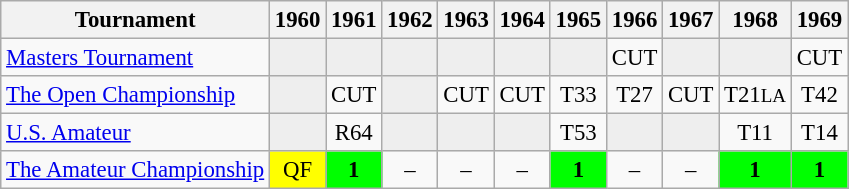<table class="wikitable" style="font-size:95%;text-align:center;">
<tr>
<th>Tournament</th>
<th>1960</th>
<th>1961</th>
<th>1962</th>
<th>1963</th>
<th>1964</th>
<th>1965</th>
<th>1966</th>
<th>1967</th>
<th>1968</th>
<th>1969</th>
</tr>
<tr>
<td align=left><a href='#'>Masters Tournament</a></td>
<td style="background:#eeeeee;"></td>
<td style="background:#eeeeee;"></td>
<td style="background:#eeeeee;"></td>
<td style="background:#eeeeee;"></td>
<td style="background:#eeeeee;"></td>
<td style="background:#eeeeee;"></td>
<td>CUT</td>
<td style="background:#eeeeee;"></td>
<td style="background:#eeeeee;"></td>
<td>CUT</td>
</tr>
<tr>
<td align=left><a href='#'>The Open Championship</a></td>
<td style="background:#eeeeee;"></td>
<td>CUT</td>
<td style="background:#eeeeee;"></td>
<td>CUT</td>
<td>CUT</td>
<td>T33</td>
<td>T27</td>
<td>CUT</td>
<td>T21<small>LA</small></td>
<td>T42</td>
</tr>
<tr>
<td align=left><a href='#'>U.S. Amateur</a></td>
<td style="background:#eeeeee;"></td>
<td>R64</td>
<td style="background:#eeeeee;"></td>
<td style="background:#eeeeee;"></td>
<td style="background:#eeeeee;"></td>
<td>T53</td>
<td style="background:#eeeeee;"></td>
<td style="background:#eeeeee;"></td>
<td>T11</td>
<td>T14</td>
</tr>
<tr>
<td align=left><a href='#'>The Amateur Championship</a></td>
<td style="background:yellow;">QF</td>
<td style="background:lime;"><strong>1</strong></td>
<td>–</td>
<td>–</td>
<td>–</td>
<td style="background:lime;"><strong>1</strong></td>
<td>–</td>
<td>–</td>
<td style="background:lime;"><strong>1</strong></td>
<td style="background:lime;"><strong>1</strong></td>
</tr>
</table>
